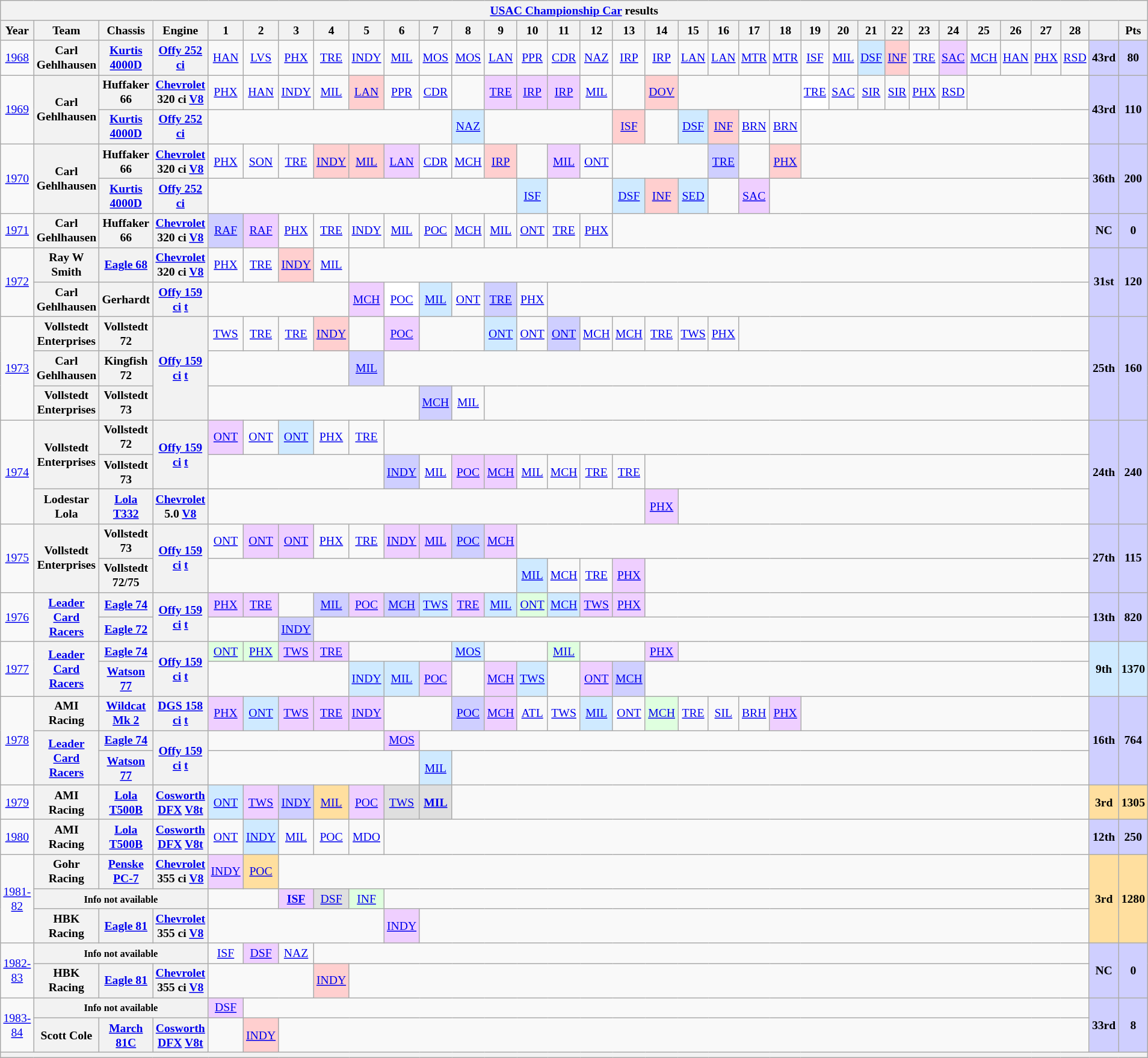<table class="wikitable" style="text-align:center; font-size:82%">
<tr>
<th colspan=34><a href='#'>USAC Championship Car</a> results</th>
</tr>
<tr>
<th>Year</th>
<th>Team</th>
<th>Chassis</th>
<th>Engine</th>
<th>1</th>
<th>2</th>
<th>3</th>
<th>4</th>
<th>5</th>
<th>6</th>
<th>7</th>
<th>8</th>
<th>9</th>
<th>10</th>
<th>11</th>
<th>12</th>
<th>13</th>
<th>14</th>
<th>15</th>
<th>16</th>
<th>17</th>
<th>18</th>
<th>19</th>
<th>20</th>
<th>21</th>
<th>22</th>
<th>23</th>
<th>24</th>
<th>25</th>
<th>26</th>
<th>27</th>
<th>28</th>
<th></th>
<th>Pts</th>
</tr>
<tr>
<td><a href='#'>1968</a></td>
<th>Carl Gehlhausen</th>
<th><a href='#'>Kurtis  4000D</a></th>
<th><a href='#'>Offy 252 ci</a></th>
<td><a href='#'>HAN</a></td>
<td><a href='#'>LVS</a></td>
<td><a href='#'>PHX</a></td>
<td><a href='#'>TRE</a></td>
<td><a href='#'>INDY</a></td>
<td><a href='#'>MIL</a></td>
<td><a href='#'>MOS</a></td>
<td><a href='#'>MOS</a></td>
<td><a href='#'>LAN</a></td>
<td><a href='#'>PPR</a></td>
<td><a href='#'>CDR</a></td>
<td><a href='#'>NAZ</a></td>
<td><a href='#'>IRP</a></td>
<td><a href='#'>IRP</a></td>
<td><a href='#'>LAN</a></td>
<td><a href='#'>LAN</a></td>
<td><a href='#'>MTR</a></td>
<td><a href='#'>MTR</a></td>
<td><a href='#'>ISF</a></td>
<td><a href='#'>MIL</a></td>
<td style="background:#CFEAFF;"><a href='#'>DSF</a><br></td>
<td style="background:#FFCFCF;"><a href='#'>INF</a><br></td>
<td><a href='#'>TRE</a></td>
<td style="background:#EFCFFF;"><a href='#'>SAC</a><br></td>
<td><a href='#'>MCH</a></td>
<td><a href='#'>HAN</a></td>
<td><a href='#'>PHX</a></td>
<td><a href='#'>RSD</a></td>
<th style="background:#CFCFFF;">43rd</th>
<th style="background:#CFCFFF;">80</th>
</tr>
<tr>
<td rowspan=2><a href='#'>1969</a></td>
<th rowspan=2>Carl Gehlhausen</th>
<th>Huffaker 66</th>
<th><a href='#'>Chevrolet</a> 320 ci <a href='#'>V8</a></th>
<td><a href='#'>PHX</a></td>
<td><a href='#'>HAN</a></td>
<td><a href='#'>INDY</a></td>
<td><a href='#'>MIL</a></td>
<td style="background:#FFCFCF;"><a href='#'>LAN</a><br></td>
<td><a href='#'>PPR</a></td>
<td><a href='#'>CDR</a></td>
<td></td>
<td style="background:#EFCFFF;"><a href='#'>TRE</a><br></td>
<td style="background:#EFCFFF;"><a href='#'>IRP</a><br></td>
<td style="background:#EFCFFF;"><a href='#'>IRP</a><br></td>
<td><a href='#'>MIL</a></td>
<td></td>
<td style="background:#FFCFCF;"><a href='#'>DOV</a><br></td>
<td colspan=4></td>
<td style="background:#FFFFFF;"><a href='#'>TRE</a><br></td>
<td><a href='#'>SAC</a></td>
<td><a href='#'>SIR</a></td>
<td><a href='#'>SIR</a></td>
<td><a href='#'>PHX</a></td>
<td><a href='#'>RSD</a></td>
<td colspan=4></td>
<th rowspan=2 style="background:#CFCFFF;">43rd</th>
<th rowspan=2 style="background:#CFCFFF;">110</th>
</tr>
<tr>
<th><a href='#'>Kurtis  4000D</a></th>
<th><a href='#'>Offy 252 ci</a></th>
<td colspan=7></td>
<td style="background:#CFEAFF;"><a href='#'>NAZ</a><br></td>
<td colspan=4></td>
<td style="background:#FFCFCF;"><a href='#'>ISF</a><br></td>
<td></td>
<td style="background:#CFEAFF;"><a href='#'>DSF</a><br></td>
<td style="background:#FFCFCF;"><a href='#'>INF</a><br></td>
<td><a href='#'>BRN</a></td>
<td><a href='#'>BRN</a></td>
<td colspan=10></td>
</tr>
<tr>
<td rowspan=2><a href='#'>1970</a></td>
<th rowspan=2>Carl Gehlhausen</th>
<th>Huffaker 66</th>
<th><a href='#'>Chevrolet</a> 320 ci <a href='#'>V8</a></th>
<td><a href='#'>PHX</a></td>
<td><a href='#'>SON</a></td>
<td><a href='#'>TRE</a></td>
<td style="background:#FFCFCF;"><a href='#'>INDY</a><br></td>
<td style="background:#FFCFCF;"><a href='#'>MIL</a><br></td>
<td style="background:#EFCFFF;"><a href='#'>LAN</a><br></td>
<td><a href='#'>CDR</a></td>
<td><a href='#'>MCH</a></td>
<td style="background:#FFCFCF;"><a href='#'>IRP</a><br></td>
<td></td>
<td style="background:#EFCFFF;"><a href='#'>MIL</a><br></td>
<td><a href='#'>ONT</a></td>
<td colspan=3></td>
<td style="background:#CFCFFF;"><a href='#'>TRE</a><br></td>
<td></td>
<td style="background:#FFCFCF;"><a href='#'>PHX</a><br></td>
<td colspan=10></td>
<th rowspan=2 style="background:#CFCFFF;">36th</th>
<th rowspan=2 style="background:#CFCFFF;">200</th>
</tr>
<tr>
<th><a href='#'>Kurtis  4000D</a></th>
<th><a href='#'>Offy 252 ci</a></th>
<td colspan=9></td>
<td style="background:#CFEAFF;"><a href='#'>ISF</a><br></td>
<td colspan=2></td>
<td style="background:#CFEAFF;"><a href='#'>DSF</a><br></td>
<td style="background:#FFCFCF;"><a href='#'>INF</a><br></td>
<td style="background:#CFEAFF;"><a href='#'>SED</a><br></td>
<td></td>
<td style="background:#EFCFFF;"><a href='#'>SAC</a><br></td>
<td colspan=11></td>
</tr>
<tr>
<td><a href='#'>1971</a></td>
<th>Carl Gehlhausen</th>
<th>Huffaker 66</th>
<th><a href='#'>Chevrolet</a> 320 ci <a href='#'>V8</a></th>
<td style="background:#CFCFFF;"><a href='#'>RAF</a><br></td>
<td style="background:#EFCFFF;"><a href='#'>RAF</a><br></td>
<td><a href='#'>PHX</a></td>
<td><a href='#'>TRE</a></td>
<td><a href='#'>INDY</a></td>
<td><a href='#'>MIL</a></td>
<td><a href='#'>POC</a></td>
<td><a href='#'>MCH</a></td>
<td><a href='#'>MIL</a></td>
<td><a href='#'>ONT</a></td>
<td><a href='#'>TRE</a></td>
<td><a href='#'>PHX</a></td>
<td colspan=16></td>
<th style="background:#CFCFFF;">NC</th>
<th style="background:#CFCFFF;">0</th>
</tr>
<tr>
<td rowspan=2><a href='#'>1972</a></td>
<th>Ray W Smith</th>
<th><a href='#'>Eagle 68</a></th>
<th><a href='#'>Chevrolet</a> 320 ci <a href='#'>V8</a></th>
<td><a href='#'>PHX</a></td>
<td><a href='#'>TRE</a></td>
<td style="background:#FFCFCF;"><a href='#'>INDY</a><br></td>
<td><a href='#'>MIL</a></td>
<td colspan=24></td>
<th rowspan=2 style="background:#CFCFFF;">31st</th>
<th rowspan=2 style="background:#CFCFFF;">120</th>
</tr>
<tr>
<th>Carl Gehlhausen</th>
<th>Gerhardt</th>
<th><a href='#'>Offy 159 ci</a> <a href='#'>t</a></th>
<td colspan=4></td>
<td style="background:#EFCFFF;"><a href='#'>MCH</a><br></td>
<td style="background:#FFFFFF;"><a href='#'>POC</a><br></td>
<td style="background:#CFEAFF;"><a href='#'>MIL</a><br></td>
<td><a href='#'>ONT</a></td>
<td style="background:#CFCFFF;"><a href='#'>TRE</a><br></td>
<td><a href='#'>PHX</a></td>
<td colspan=18></td>
</tr>
<tr>
<td rowspan=3><a href='#'>1973</a></td>
<th>Vollstedt Enterprises</th>
<th>Vollstedt 72</th>
<th rowspan=3><a href='#'>Offy 159 ci</a> <a href='#'>t</a></th>
<td><a href='#'>TWS</a></td>
<td><a href='#'>TRE</a></td>
<td><a href='#'>TRE</a></td>
<td style="background:#FFCFCF;"><a href='#'>INDY</a><br></td>
<td></td>
<td style="background:#EFCFFF;"><a href='#'>POC</a><br></td>
<td colspan=2></td>
<td style="background:#CFEAFF;"><a href='#'>ONT</a><br></td>
<td><a href='#'>ONT</a></td>
<td style="background:#CFCFFF;"><a href='#'>ONT</a><br></td>
<td><a href='#'>MCH</a></td>
<td><a href='#'>MCH</a></td>
<td><a href='#'>TRE</a></td>
<td><a href='#'>TWS</a></td>
<td><a href='#'>PHX</a></td>
<td colspan=12></td>
<th rowspan=3 style="background:#CFCFFF;">25th</th>
<th rowspan=3 style="background:#CFCFFF;">160</th>
</tr>
<tr>
<th>Carl Gehlhausen</th>
<th>Kingfish  72</th>
<td colspan=4></td>
<td style="background:#CFCFFF;"><a href='#'>MIL</a><br></td>
<td colspan=23></td>
</tr>
<tr>
<th>Vollstedt Enterprises</th>
<th>Vollstedt 73</th>
<td colspan=6></td>
<td style="background:#CFCFFF;"><a href='#'>MCH</a><br></td>
<td><a href='#'>MIL</a></td>
<td colspan=20></td>
</tr>
<tr>
<td rowspan=3><a href='#'>1974</a></td>
<th rowspan=2>Vollstedt Enterprises</th>
<th>Vollstedt 72</th>
<th rowspan=2><a href='#'>Offy 159 ci</a> <a href='#'>t</a></th>
<td style="background:#EFCFFF;"><a href='#'>ONT</a><br></td>
<td><a href='#'>ONT</a></td>
<td style="background:#CFEAFF;"><a href='#'>ONT</a><br></td>
<td><a href='#'>PHX</a></td>
<td><a href='#'>TRE</a></td>
<td colspan=23></td>
<th rowspan=3 style="background:#CFCFFF;">24th</th>
<th rowspan=3 style="background:#CFCFFF;">240</th>
</tr>
<tr>
<th>Vollstedt 73</th>
<td colspan=5></td>
<td style="background:#CFCFFF;"><a href='#'>INDY</a><br></td>
<td><a href='#'>MIL</a></td>
<td style="background:#EFCFFF;"><a href='#'>POC</a><br></td>
<td style="background:#EFCFFF;"><a href='#'>MCH</a><br></td>
<td><a href='#'>MIL</a></td>
<td><a href='#'>MCH</a></td>
<td><a href='#'>TRE</a></td>
<td><a href='#'>TRE</a></td>
<td colspan=15></td>
</tr>
<tr>
<th>Lodestar Lola</th>
<th><a href='#'>Lola T332</a></th>
<th><a href='#'>Chevrolet</a> 5.0 <a href='#'>V8</a></th>
<td colspan=13></td>
<td style="background:#EFCFFF;"><a href='#'>PHX</a><br></td>
<td colspan=14></td>
</tr>
<tr>
<td rowspan=2><a href='#'>1975</a></td>
<th rowspan=2>Vollstedt Enterprises</th>
<th>Vollstedt 73</th>
<th rowspan=2><a href='#'>Offy 159 ci</a> <a href='#'>t</a></th>
<td><a href='#'>ONT</a></td>
<td style="background:#EFCFFF;"><a href='#'>ONT</a><br></td>
<td style="background:#EFCFFF;"><a href='#'>ONT</a><br></td>
<td><a href='#'>PHX</a></td>
<td><a href='#'>TRE</a></td>
<td style="background:#EFCFFF;"><a href='#'>INDY</a><br></td>
<td style="background:#EFCFFF;"><a href='#'>MIL</a><br></td>
<td style="background:#CFCFFF;"><a href='#'>POC</a><br></td>
<td style="background:#EFCFFF;"><a href='#'>MCH</a><br></td>
<td colspan=19></td>
<th rowspan=2 style="background:#CFCFFF;">27th</th>
<th rowspan=2 style="background:#CFCFFF;">115</th>
</tr>
<tr>
<th>Vollstedt 72/75</th>
<td colspan=9></td>
<td style="background:#CFEAFF;"><a href='#'>MIL</a><br></td>
<td><a href='#'>MCH</a></td>
<td><a href='#'>TRE</a></td>
<td style="background:#EFCFFF;"><a href='#'>PHX</a><br></td>
<td colspan=15></td>
</tr>
<tr>
<td rowspan=2><a href='#'>1976</a></td>
<th rowspan=2><a href='#'>Leader Card Racers</a></th>
<th><a href='#'>Eagle 74</a></th>
<th rowspan=2><a href='#'>Offy 159 ci</a> <a href='#'>t</a></th>
<td style="background:#EFCFFF;"><a href='#'>PHX</a><br></td>
<td style="background:#EFCFFF;"><a href='#'>TRE</a><br></td>
<td></td>
<td style="background:#CFCFFF;"><a href='#'>MIL</a><br></td>
<td style="background:#EFCFFF;"><a href='#'>POC</a><br></td>
<td style="background:#CFCFFF;"><a href='#'>MCH</a><br></td>
<td style="background:#CFEAFF;"><a href='#'>TWS</a><br></td>
<td style="background:#EFCFFF;"><a href='#'>TRE</a><br></td>
<td style="background:#CFEAFF;"><a href='#'>MIL</a><br></td>
<td style="background:#DFFFDF;"><a href='#'>ONT</a><br></td>
<td style="background:#CFEAFF;"><a href='#'>MCH</a><br></td>
<td style="background:#EFCFFF;"><a href='#'>TWS</a><br></td>
<td style="background:#EFCFFF;"><a href='#'>PHX</a><br></td>
<td colspan=15></td>
<th rowspan=2 style="background:#CFCFFF;">13th</th>
<th rowspan=2 style="background:#CFCFFF;">820</th>
</tr>
<tr>
<th><a href='#'>Eagle 72</a></th>
<td colspan=2></td>
<td style="background:#CFCFFF;"><a href='#'>INDY</a><br></td>
<td colspan=25></td>
</tr>
<tr>
<td rowspan=2><a href='#'>1977</a></td>
<th rowspan=2><a href='#'>Leader Card Racers</a></th>
<th><a href='#'>Eagle 74</a></th>
<th rowspan=2><a href='#'>Offy 159 ci</a> <a href='#'>t</a></th>
<td style="background:#DFFFDF;"><a href='#'>ONT</a><br></td>
<td style="background:#DFFFDF;"><a href='#'>PHX</a><br></td>
<td style="background:#EFCFFF;"><a href='#'>TWS</a><br></td>
<td style="background:#EFCFFF;"><a href='#'>TRE</a><br></td>
<td colspan=3></td>
<td style="background:#CFEAFF;"><a href='#'>MOS</a><br></td>
<td colspan=2></td>
<td style="background:#DFFFDF;"><a href='#'>MIL</a><br></td>
<td colspan=2></td>
<td style="background:#EFCFFF;"><a href='#'>PHX</a><br></td>
<td colspan=14></td>
<th rowspan=2 style="background:#CFEAFF;">9th</th>
<th rowspan=2 style="background:#CFEAFF;">1370</th>
</tr>
<tr>
<th><a href='#'>Watson 77</a></th>
<td colspan=4></td>
<td style="background:#CFEAFF;"><a href='#'>INDY</a><br></td>
<td style="background:#CFEAFF;"><a href='#'>MIL</a><br></td>
<td style="background:#EFCFFF;"><a href='#'>POC</a><br></td>
<td></td>
<td style="background:#EFCFFF;"><a href='#'>MCH</a><br></td>
<td style="background:#CFEAFF;"><a href='#'>TWS</a><br></td>
<td></td>
<td style="background:#EFCFFF;"><a href='#'>ONT</a><br></td>
<td style="background:#CFCFFF;"><a href='#'>MCH</a><br></td>
<td colspan=15></td>
</tr>
<tr>
<td rowspan=3><a href='#'>1978</a></td>
<th>AMI Racing</th>
<th><a href='#'>Wildcat Mk 2</a></th>
<th><a href='#'>DGS 158 ci</a> <a href='#'>t</a></th>
<td style="background:#EFCFFF;"><a href='#'>PHX</a><br></td>
<td style="background:#CFEAFF;"><a href='#'>ONT</a><br></td>
<td style="background:#EFCFFF;"><a href='#'>TWS</a><br></td>
<td style="background:#EFCFFF;"><a href='#'>TRE</a><br></td>
<td style="background:#EFCFFF;"><a href='#'>INDY</a><br></td>
<td colspan=2></td>
<td style="background:#CFCFFF;"><a href='#'>POC</a><br></td>
<td style="background:#EFCFFF;"><a href='#'>MCH</a><br></td>
<td><a href='#'>ATL</a></td>
<td><a href='#'>TWS</a></td>
<td style="background:#CFEAFF;"><a href='#'>MIL</a><br></td>
<td><a href='#'>ONT</a></td>
<td style="background:#DFFFDF;"><a href='#'>MCH</a><br></td>
<td><a href='#'>TRE</a></td>
<td><a href='#'>SIL</a></td>
<td><a href='#'>BRH</a></td>
<td style="background:#EFCFFF;"><a href='#'>PHX</a><br></td>
<td colspan=10></td>
<th rowspan=3 style="background:#CFCFFF;">16th</th>
<th rowspan=3 style="background:#CFCFFF;">764</th>
</tr>
<tr>
<th rowspan=2><a href='#'>Leader Card Racers</a></th>
<th><a href='#'>Eagle 74</a></th>
<th rowspan=2><a href='#'>Offy 159 ci</a> <a href='#'>t</a></th>
<td colspan=5></td>
<td style="background:#EFCFFF;"><a href='#'>MOS</a><br></td>
<td colspan=22></td>
</tr>
<tr>
<th><a href='#'>Watson 77</a></th>
<td colspan=6></td>
<td style="background:#CFEAFF;"><a href='#'>MIL</a><br></td>
<td colspan=21></td>
</tr>
<tr>
<td><a href='#'>1979</a></td>
<th>AMI Racing</th>
<th><a href='#'>Lola T500B</a></th>
<th><a href='#'>Cosworth</a> <a href='#'>DFX</a> <a href='#'>V8</a><a href='#'>t</a></th>
<td style="background:#CFEAFF;"><a href='#'>ONT</a><br></td>
<td style="background:#EFCFFF;"><a href='#'>TWS</a><br></td>
<td style="background:#CFCFFF;"><a href='#'>INDY</a><br></td>
<td style="background:#FFDF9F;"><a href='#'>MIL</a><br></td>
<td style="background:#EFCFFF;"><a href='#'>POC</a><br></td>
<td style="background:#DFDFDF;"><a href='#'>TWS</a><br></td>
<td style="background:#DFDFDF;"><strong><a href='#'>MIL</a></strong><br></td>
<td colspan=21></td>
<th style="background:#FFDF9F;">3rd</th>
<th style="background:#FFDF9F;">1305</th>
</tr>
<tr>
<td><a href='#'>1980</a></td>
<th>AMI Racing</th>
<th><a href='#'>Lola T500B</a></th>
<th><a href='#'>Cosworth</a> <a href='#'>DFX</a> <a href='#'>V8</a><a href='#'>t</a></th>
<td><a href='#'>ONT</a></td>
<td style="background:#CFEAFF;"><a href='#'>INDY</a><br></td>
<td><a href='#'>MIL</a></td>
<td><a href='#'>POC</a></td>
<td><a href='#'>MDO</a></td>
<td colspan=23></td>
<th style="background:#CFCFFF;">12th</th>
<th style="background:#CFCFFF;">250</th>
</tr>
<tr>
<td rowspan=3><a href='#'>1981-82</a></td>
<th>Gohr Racing</th>
<th><a href='#'>Penske PC-7</a></th>
<th><a href='#'>Chevrolet</a> 355 ci <a href='#'>V8</a></th>
<td style="background:#EFCFFF;"><a href='#'>INDY</a><br></td>
<td style="background:#FFDF9F;"><a href='#'>POC</a><br></td>
<td colspan=26></td>
<th rowspan=3 style="background:#FFDF9F;">3rd</th>
<th rowspan=3 style="background:#FFDF9F;">1280</th>
</tr>
<tr>
<th colspan=3><small>Info not available</small></th>
<td colspan=2></td>
<td style="background:#EFCFFF;"><strong><a href='#'>ISF</a></strong><br></td>
<td style="background:#DFDFDF;"><a href='#'>DSF</a><br></td>
<td style="background:#DFFFDF;"><a href='#'>INF</a><br></td>
<td colspan=23></td>
</tr>
<tr>
<th>HBK Racing</th>
<th><a href='#'>Eagle 81</a></th>
<th><a href='#'>Chevrolet</a> 355 ci <a href='#'>V8</a></th>
<td colspan=5></td>
<td style="background:#EFCFFF;"><a href='#'>INDY</a><br></td>
<td colspan=22></td>
</tr>
<tr>
<td rowspan=2><a href='#'>1982-83</a></td>
<th colspan=3><small>Info not available</small></th>
<td><a href='#'>ISF</a></td>
<td style="background:#EFCFFF;"><a href='#'>DSF</a><br></td>
<td><a href='#'>NAZ</a></td>
<td colspan=25></td>
<th rowspan=2 style="background:#CFCFFF;">NC</th>
<th rowspan=2 style="background:#CFCFFF;">0</th>
</tr>
<tr>
<th>HBK Racing</th>
<th><a href='#'>Eagle 81</a></th>
<th><a href='#'>Chevrolet</a> 355 ci <a href='#'>V8</a></th>
<td colspan=3></td>
<td style="background:#FFCFCF;"><a href='#'>INDY</a><br></td>
<td colspan=24></td>
</tr>
<tr>
<td rowspan=2><a href='#'>1983-84</a></td>
<th colspan=3><small>Info not available</small></th>
<td style="background:#EFCFFF;"><a href='#'>DSF</a><br></td>
<td colspan=27></td>
<th rowspan=2 style="background:#CFCFFF;">33rd</th>
<th rowspan=2 style="background:#CFCFFF;">8</th>
</tr>
<tr>
<th>Scott Cole</th>
<th><a href='#'>March 81C</a></th>
<th><a href='#'>Cosworth</a> <a href='#'>DFX</a> <a href='#'>V8</a><a href='#'>t</a></th>
<td></td>
<td style="background:#FFCFCF;"><a href='#'>INDY</a><br></td>
<td colspan=26></td>
</tr>
<tr>
<th colspan="34"></th>
</tr>
</table>
